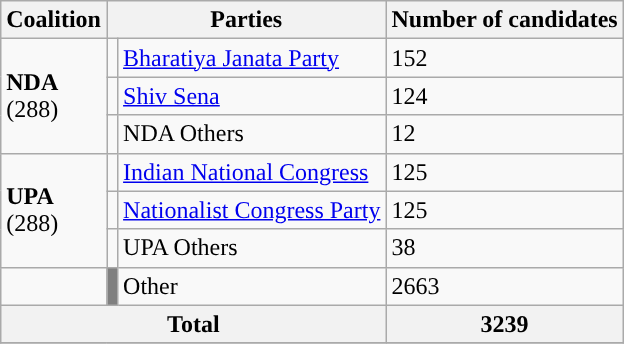<table class="wikitable sortable" style="text-align:left;">
<tr>
<th>Coalition</th>
<th colspan="2">Parties</th>
<th>Number of candidates</th>
</tr>
<tr>
<td rowspan="3"><strong>NDA</strong> <br>(288)</td>
<td style="color:inherit;background-color:"></td>
<td><a href='#'>Bharatiya Janata Party</a></td>
<td>152</td>
</tr>
<tr>
<td style="color:inherit;background-color: "></td>
<td><a href='#'>Shiv Sena</a></td>
<td>124</td>
</tr>
<tr>
<td></td>
<td>NDA Others</td>
<td>12</td>
</tr>
<tr>
<td rowspan="3"><strong>UPA</strong><br>(288)</td>
<td style="color:inherit;background-color: "></td>
<td><a href='#'>Indian National Congress</a></td>
<td>125</td>
</tr>
<tr>
<td style="color:inherit;background-color: "></td>
<td><a href='#'>Nationalist Congress Party</a></td>
<td>125</td>
</tr>
<tr>
<td></td>
<td>UPA Others</td>
<td>38</td>
</tr>
<tr>
<td></td>
<td style="color:inherit;background-color: grey"></td>
<td>Other</td>
<td>2663</td>
</tr>
<tr>
<th colspan="3"><strong>Total</strong></th>
<th>3239</th>
</tr>
<tr>
</tr>
</table>
